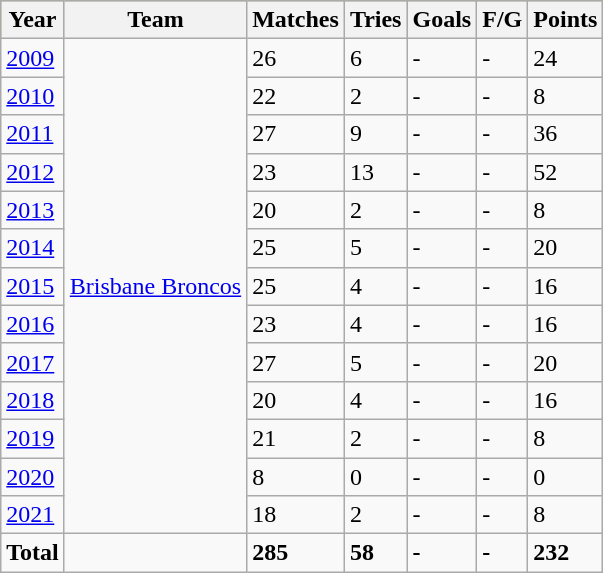<table class="wikitable">
<tr style="background:#bdb76b;">
<th>Year</th>
<th>Team</th>
<th>Matches</th>
<th>Tries</th>
<th>Goals</th>
<th>F/G</th>
<th>Points</th>
</tr>
<tr>
<td><a href='#'>2009</a></td>
<td rowspan="13"> <a href='#'>Brisbane Broncos</a></td>
<td>26</td>
<td>6</td>
<td>-</td>
<td>-</td>
<td>24</td>
</tr>
<tr>
<td><a href='#'>2010</a></td>
<td>22</td>
<td>2</td>
<td>-</td>
<td>-</td>
<td>8</td>
</tr>
<tr>
<td><a href='#'>2011</a></td>
<td>27</td>
<td>9</td>
<td>-</td>
<td>-</td>
<td>36</td>
</tr>
<tr>
<td><a href='#'>2012</a></td>
<td>23</td>
<td>13</td>
<td>-</td>
<td>-</td>
<td>52</td>
</tr>
<tr>
<td><a href='#'>2013</a></td>
<td>20</td>
<td>2</td>
<td>-</td>
<td>-</td>
<td>8</td>
</tr>
<tr>
<td><a href='#'>2014</a></td>
<td>25</td>
<td>5</td>
<td>-</td>
<td>-</td>
<td>20</td>
</tr>
<tr>
<td><a href='#'>2015</a></td>
<td>25</td>
<td>4</td>
<td>-</td>
<td>-</td>
<td>16</td>
</tr>
<tr>
<td><a href='#'>2016</a></td>
<td>23</td>
<td>4</td>
<td>-</td>
<td>-</td>
<td>16</td>
</tr>
<tr>
<td><a href='#'>2017</a></td>
<td>27</td>
<td>5</td>
<td>-</td>
<td>-</td>
<td>20</td>
</tr>
<tr>
<td><a href='#'>2018</a></td>
<td>20</td>
<td>4</td>
<td>-</td>
<td>-</td>
<td>16</td>
</tr>
<tr>
<td><a href='#'>2019</a></td>
<td>21</td>
<td>2</td>
<td>-</td>
<td>-</td>
<td>8</td>
</tr>
<tr>
<td><a href='#'>2020</a></td>
<td>8</td>
<td>0</td>
<td>-</td>
<td>-</td>
<td>0</td>
</tr>
<tr>
<td><a href='#'>2021</a></td>
<td>18</td>
<td>2</td>
<td>-</td>
<td>-</td>
<td>8</td>
</tr>
<tr>
<td><strong>Total</strong></td>
<td></td>
<td><strong>285</strong></td>
<td><strong>58</strong></td>
<td><strong>-</strong></td>
<td><strong>-</strong></td>
<td><strong>232</strong></td>
</tr>
</table>
